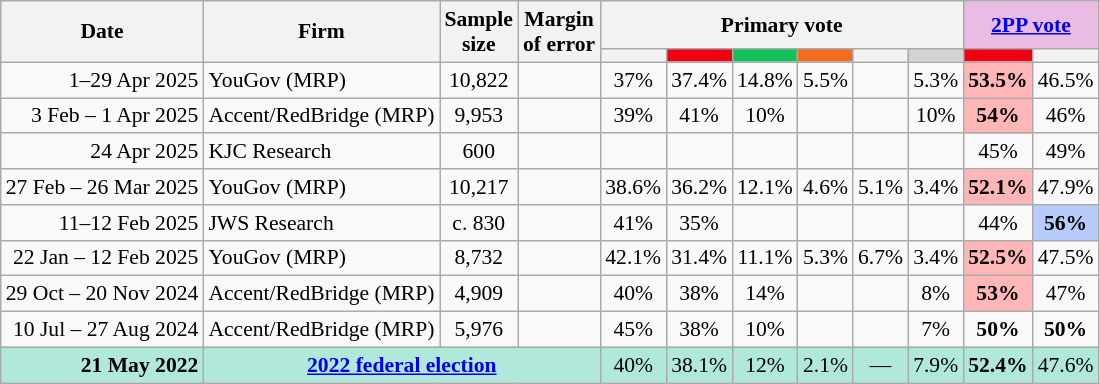<table class="nowrap wikitable tpl-blanktable" style=text-align:center;font-size:90%>
<tr>
<th rowspan=2>Date</th>
<th rowspan=2>Firm</th>
<th rowspan=2>Sample<br>size</th>
<th rowspan=2>Margin<br>of error</th>
<th colspan=6>Primary vote</th>
<th colspan=2 class=unsortable style=background:#ebbce3><a href='#'>2PP vote</a></th>
</tr>
<tr>
<th class="unsortable" style=background:></th>
<th class="unsortable" style="background:#F00011"></th>
<th class=unsortable style=background:#10C25B></th>
<th class=unsortable style=background:#f36c21></th>
<th class=unsortable style=background:></th>
<th class=unsortable style=background:lightgray></th>
<th class="unsortable" style="background:#F00011"></th>
<th class="unsortable" style=background:></th>
</tr>
<tr>
<td align=right>1–29 Apr 2025</td>
<td align=left>YouGov (MRP)</td>
<td>10,822</td>
<td></td>
<td>37%</td>
<td>37.4%</td>
<td>14.8%</td>
<td>5.5%</td>
<td></td>
<td>5.3%</td>
<th style="background:#FFB6B6">53.5%</th>
<td>46.5%</td>
</tr>
<tr>
<td align=right>3 Feb – 1 Apr 2025</td>
<td align=left>Accent/RedBridge (MRP)</td>
<td>9,953</td>
<td></td>
<td>39%</td>
<td>41%</td>
<td>10%</td>
<td></td>
<td></td>
<td>10%</td>
<th style="background:#FFB6B6">54%</th>
<td>46%</td>
</tr>
<tr>
<td align=right>24 Apr 2025</td>
<td align=left>KJC Research</td>
<td>600</td>
<td></td>
<td></td>
<td></td>
<td></td>
<td></td>
<td></td>
<td></td>
<td>45%</td>
<td>49%</td>
</tr>
<tr>
<td align=right>27 Feb – 26 Mar 2025</td>
<td align=left>YouGov (MRP)</td>
<td>10,217</td>
<td></td>
<td>38.6%</td>
<td>36.2%</td>
<td>12.1%</td>
<td>4.6%</td>
<td>5.1%</td>
<td>3.4%</td>
<th style="background:#FFB6B6">52.1%</th>
<td>47.9%</td>
</tr>
<tr>
<td align=right>11–12 Feb 2025</td>
<td align=left>JWS Research</td>
<td>c. 830</td>
<td></td>
<td>41%</td>
<td>35%</td>
<td></td>
<td></td>
<td></td>
<td></td>
<td>44%</td>
<th style="background:#B6CDFB">56%</th>
</tr>
<tr>
<td align=right>22 Jan – 12 Feb 2025</td>
<td align=left>YouGov (MRP)</td>
<td>8,732</td>
<td></td>
<td>42.1%</td>
<td>31.4%</td>
<td>11.1%</td>
<td>5.3%</td>
<td>6.7%</td>
<td>3.4%</td>
<th style="background:#FFB6B6">52.5%</th>
<td>47.5%</td>
</tr>
<tr>
<td align=right>29 Oct – 20 Nov 2024</td>
<td align=left>Accent/RedBridge (MRP)</td>
<td>4,909</td>
<td></td>
<td>40%</td>
<td>38%</td>
<td>14%</td>
<td></td>
<td></td>
<td>8%</td>
<th style="background:#FFB6B6">53%</th>
<td>47%</td>
</tr>
<tr>
<td align=right>10 Jul – 27 Aug 2024</td>
<td align=left>Accent/RedBridge (MRP)</td>
<td>5,976</td>
<td></td>
<td>45%</td>
<td>38%</td>
<td>10%</td>
<td></td>
<td></td>
<td>7%</td>
<td><strong>50%</strong></td>
<td><strong>50%</strong></td>
</tr>
<tr style="background:#b0e9db">
<td style="text-align:right" data-sort-value="21-May-2022"><strong>21 May 2022</strong></td>
<td colspan="3" style="text-align:center"><strong><a href='#'>2022 federal election</a></strong></td>
<td>40%</td>
<td>38.1%</td>
<td>12%</td>
<td>2.1%</td>
<td>—</td>
<td>7.9%</td>
<td><strong>52.4%</strong></td>
<td>47.6%</td>
</tr>
</table>
